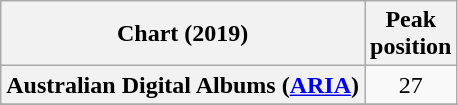<table class="wikitable sortable plainrowheaders" style="text-align:center">
<tr>
<th scope="col">Chart (2019)</th>
<th scope="col">Peak<br>position</th>
</tr>
<tr>
<th scope="row">Australian Digital Albums (<a href='#'>ARIA</a>)</th>
<td>27</td>
</tr>
<tr>
</tr>
<tr>
</tr>
<tr>
</tr>
</table>
